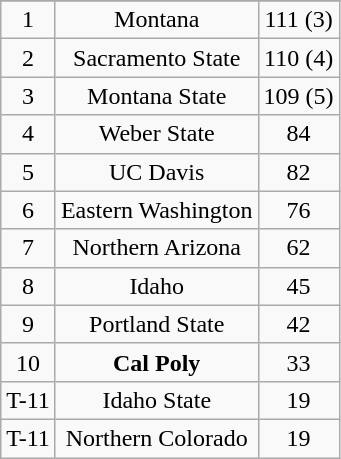<table class="wikitable" style="display: inline-table;">
<tr align="center">
</tr>
<tr align="center">
<td>1</td>
<td>Montana</td>
<td>111 (3)</td>
</tr>
<tr align="center">
<td>2</td>
<td>Sacramento State</td>
<td>110 (4)</td>
</tr>
<tr align="center">
<td>3</td>
<td>Montana State</td>
<td>109 (5)</td>
</tr>
<tr align="center">
<td>4</td>
<td>Weber State</td>
<td>84</td>
</tr>
<tr align="center">
<td>5</td>
<td>UC Davis</td>
<td>82</td>
</tr>
<tr align="center">
<td>6</td>
<td>Eastern Washington</td>
<td>76</td>
</tr>
<tr align="center">
<td>7</td>
<td>Northern Arizona</td>
<td>62</td>
</tr>
<tr align="center">
<td>8</td>
<td>Idaho</td>
<td>45</td>
</tr>
<tr align="center">
<td>9</td>
<td>Portland State</td>
<td>42</td>
</tr>
<tr align="center">
<td>10</td>
<td><strong>Cal Poly</strong></td>
<td>33</td>
</tr>
<tr align="center">
<td>T-11</td>
<td>Idaho State</td>
<td>19</td>
</tr>
<tr align="center">
<td>T-11</td>
<td>Northern Colorado</td>
<td>19</td>
</tr>
</table>
